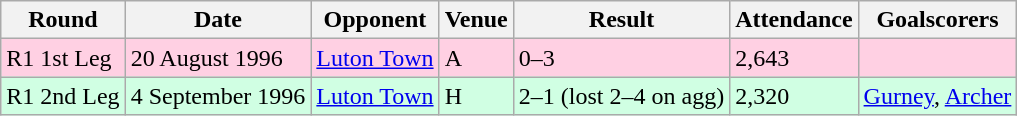<table class="wikitable">
<tr>
<th>Round</th>
<th>Date</th>
<th>Opponent</th>
<th>Venue</th>
<th>Result</th>
<th>Attendance</th>
<th>Goalscorers</th>
</tr>
<tr style="background-color: #ffd0e3;">
<td>R1 1st Leg</td>
<td>20 August 1996</td>
<td><a href='#'>Luton Town</a></td>
<td>A</td>
<td>0–3</td>
<td>2,643</td>
<td></td>
</tr>
<tr style="background-color: #d0ffe3;">
<td>R1 2nd Leg</td>
<td>4 September 1996</td>
<td><a href='#'>Luton Town</a></td>
<td>H</td>
<td>2–1 (lost 2–4 on agg)</td>
<td>2,320</td>
<td><a href='#'>Gurney</a>, <a href='#'>Archer</a></td>
</tr>
</table>
